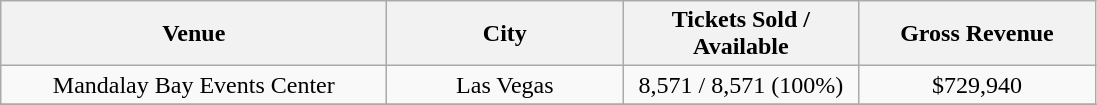<table class="wikitable" style="text-align:center;">
<tr>
<th width="250">Venue</th>
<th width="150">City</th>
<th width="150">Tickets Sold / Available</th>
<th width="150">Gross Revenue</th>
</tr>
<tr>
<td>Mandalay Bay Events Center</td>
<td>Las Vegas</td>
<td>8,571 / 8,571 (100%)</td>
<td>$729,940</td>
</tr>
<tr>
</tr>
</table>
